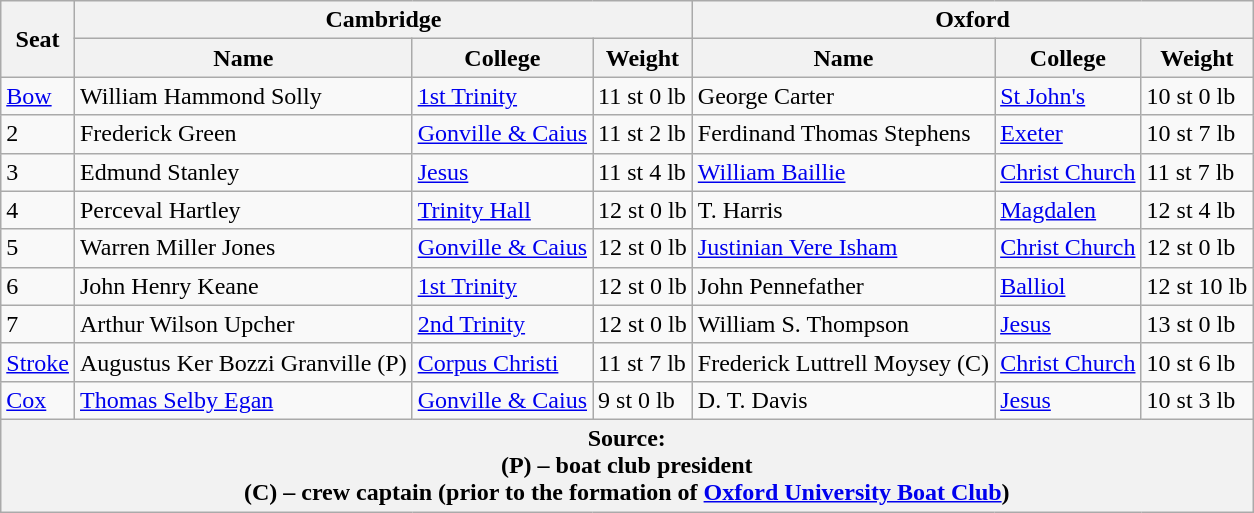<table class=wikitable>
<tr>
<th rowspan="2">Seat</th>
<th colspan="3">Cambridge <br> </th>
<th colspan="3">Oxford <br> </th>
</tr>
<tr>
<th>Name</th>
<th>College</th>
<th>Weight</th>
<th>Name</th>
<th>College</th>
<th>Weight</th>
</tr>
<tr>
<td><a href='#'>Bow</a></td>
<td>William Hammond Solly</td>
<td><a href='#'>1st Trinity</a></td>
<td>11 st 0 lb</td>
<td>George Carter</td>
<td><a href='#'>St John's</a></td>
<td>10 st 0 lb</td>
</tr>
<tr>
<td>2</td>
<td>Frederick Green</td>
<td><a href='#'>Gonville & Caius</a></td>
<td>11 st 2 lb</td>
<td>Ferdinand Thomas Stephens</td>
<td><a href='#'>Exeter</a></td>
<td>10 st 7 lb</td>
</tr>
<tr>
<td>3</td>
<td>Edmund Stanley</td>
<td><a href='#'>Jesus</a></td>
<td>11 st 4 lb</td>
<td><a href='#'>William Baillie</a></td>
<td><a href='#'>Christ Church</a></td>
<td>11 st 7 lb</td>
</tr>
<tr>
<td>4</td>
<td>Perceval Hartley</td>
<td><a href='#'>Trinity Hall</a></td>
<td>12 st 0 lb</td>
<td>T. Harris</td>
<td><a href='#'>Magdalen</a></td>
<td>12 st 4 lb</td>
</tr>
<tr>
<td>5</td>
<td>Warren Miller Jones</td>
<td><a href='#'>Gonville & Caius</a></td>
<td>12 st 0 lb</td>
<td><a href='#'>Justinian Vere Isham</a></td>
<td><a href='#'>Christ Church</a></td>
<td>12 st 0 lb</td>
</tr>
<tr>
<td>6</td>
<td>John Henry Keane</td>
<td><a href='#'>1st Trinity</a></td>
<td>12 st 0 lb</td>
<td>John Pennefather</td>
<td><a href='#'>Balliol</a></td>
<td>12 st 10 lb</td>
</tr>
<tr>
<td>7</td>
<td>Arthur Wilson Upcher</td>
<td><a href='#'>2nd Trinity</a></td>
<td>12 st 0 lb</td>
<td>William S. Thompson</td>
<td><a href='#'>Jesus</a></td>
<td>13 st 0 lb</td>
</tr>
<tr>
<td><a href='#'>Stroke</a></td>
<td>Augustus Ker Bozzi Granville (P)</td>
<td><a href='#'>Corpus Christi</a></td>
<td>11 st 7 lb</td>
<td>Frederick Luttrell Moysey (C)</td>
<td><a href='#'>Christ Church</a></td>
<td>10 st 6 lb</td>
</tr>
<tr>
<td><a href='#'>Cox</a></td>
<td><a href='#'>Thomas Selby Egan</a></td>
<td><a href='#'>Gonville & Caius</a></td>
<td>9 st 0 lb</td>
<td>D. T. Davis</td>
<td><a href='#'>Jesus</a></td>
<td>10 st 3 lb</td>
</tr>
<tr>
<th colspan=7>Source:<br>(P) – boat club president<br>(C) – crew captain (prior to the formation of <a href='#'>Oxford University Boat Club</a>)</th>
</tr>
</table>
